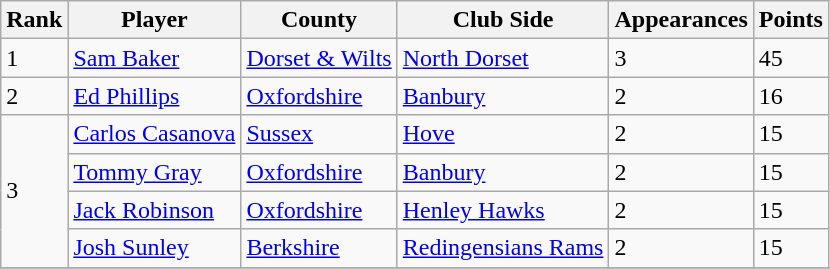<table class="wikitable">
<tr>
<th>Rank</th>
<th>Player</th>
<th>County</th>
<th>Club Side</th>
<th>Appearances</th>
<th>Points</th>
</tr>
<tr>
<td>1</td>
<td> <a href='#'>Sam Baker</a></td>
<td><a href='#'>Dorset & Wilts</a></td>
<td><a href='#'>North Dorset</a></td>
<td>3</td>
<td>45</td>
</tr>
<tr>
<td>2</td>
<td> <a href='#'>Ed Phillips</a></td>
<td><a href='#'>Oxfordshire</a></td>
<td><a href='#'>Banbury</a></td>
<td>2</td>
<td>16</td>
</tr>
<tr>
<td rowspan=4>3</td>
<td> <a href='#'>Carlos Casanova</a></td>
<td><a href='#'>Sussex</a></td>
<td><a href='#'>Hove</a></td>
<td>2</td>
<td>15</td>
</tr>
<tr>
<td> <a href='#'>Tommy Gray</a></td>
<td><a href='#'>Oxfordshire</a></td>
<td><a href='#'>Banbury</a></td>
<td>2</td>
<td>15</td>
</tr>
<tr>
<td> <a href='#'>Jack Robinson</a></td>
<td><a href='#'>Oxfordshire</a></td>
<td><a href='#'>Henley Hawks</a></td>
<td>2</td>
<td>15</td>
</tr>
<tr>
<td> <a href='#'>Josh Sunley</a></td>
<td><a href='#'>Berkshire</a></td>
<td><a href='#'>Redingensians Rams</a></td>
<td>2</td>
<td>15</td>
</tr>
<tr>
</tr>
</table>
